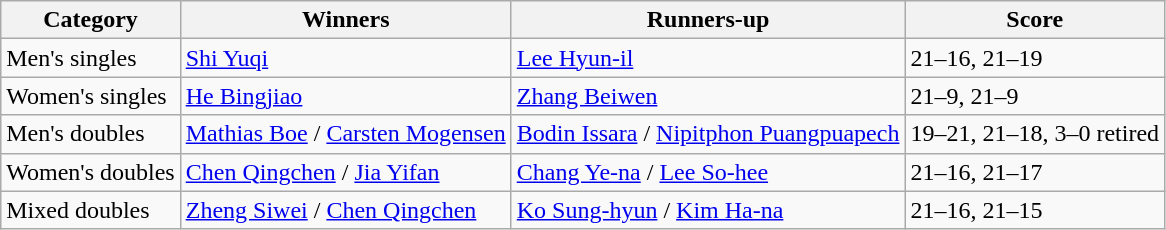<table class=wikitable style="white-space:nowrap;">
<tr>
<th>Category</th>
<th>Winners</th>
<th>Runners-up</th>
<th>Score</th>
</tr>
<tr>
<td>Men's singles</td>
<td> <a href='#'>Shi Yuqi</a></td>
<td> <a href='#'>Lee Hyun-il</a></td>
<td>21–16, 21–19</td>
</tr>
<tr>
<td>Women's singles</td>
<td> <a href='#'>He Bingjiao</a></td>
<td> <a href='#'>Zhang Beiwen</a></td>
<td>21–9, 21–9</td>
</tr>
<tr>
<td>Men's doubles</td>
<td> <a href='#'>Mathias Boe</a> / <a href='#'>Carsten Mogensen</a></td>
<td> <a href='#'>Bodin Issara</a> / <a href='#'>Nipitphon Puangpuapech</a></td>
<td>19–21, 21–18, 3–0 retired</td>
</tr>
<tr>
<td>Women's doubles</td>
<td> <a href='#'>Chen Qingchen</a>  / <a href='#'>Jia Yifan</a></td>
<td> <a href='#'>Chang Ye-na</a> / <a href='#'>Lee So-hee</a></td>
<td>21–16, 21–17</td>
</tr>
<tr>
<td>Mixed doubles</td>
<td> <a href='#'>Zheng Siwei</a> / <a href='#'>Chen Qingchen</a></td>
<td> <a href='#'>Ko Sung-hyun</a> / <a href='#'>Kim Ha-na</a></td>
<td>21–16, 21–15</td>
</tr>
</table>
